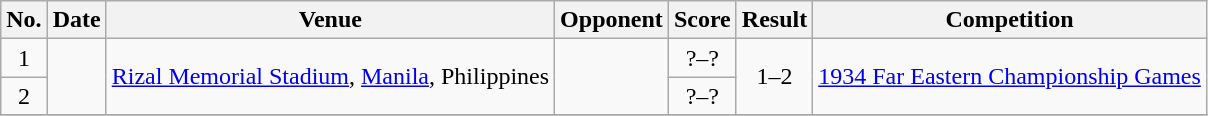<table class="wikitable sortable">
<tr>
<th scope="col">No.</th>
<th scope="col">Date</th>
<th scope="col">Venue</th>
<th scope="col">Opponent</th>
<th scope="col">Score</th>
<th scope="col">Result</th>
<th scope="col">Competition</th>
</tr>
<tr>
<td align="center">1</td>
<td rowspan="2"></td>
<td rowspan="2"><a href='#'>Rizal Memorial Stadium</a>, <a href='#'>Manila</a>, Philippines</td>
<td rowspan="2"></td>
<td align="center">?–?</td>
<td align="center" rowspan="2">1–2</td>
<td rowspan="2"><a href='#'>1934 Far Eastern Championship Games</a></td>
</tr>
<tr>
<td align="center">2</td>
<td align=center>?–?</td>
</tr>
<tr>
</tr>
</table>
